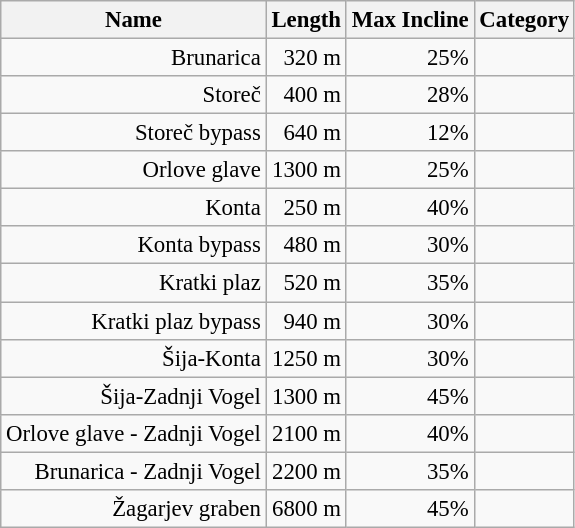<table class="wikitable" style="font-size:95%;">
<tr>
<th>Name</th>
<th>Length</th>
<th>Max Incline</th>
<th>Category</th>
</tr>
<tr align=right>
<td>Brunarica</td>
<td>320 m</td>
<td>25%</td>
<td></td>
</tr>
<tr align=right>
<td>Storeč</td>
<td>400 m</td>
<td>28%</td>
<td></td>
</tr>
<tr align=right>
<td>Storeč bypass</td>
<td>640 m</td>
<td>12%</td>
<td></td>
</tr>
<tr align=right>
<td>Orlove glave</td>
<td>1300 m</td>
<td>25%</td>
<td></td>
</tr>
<tr align=right>
<td>Konta</td>
<td>250 m</td>
<td>40%</td>
<td></td>
</tr>
<tr align=right>
<td>Konta bypass</td>
<td>480 m</td>
<td>30%</td>
<td></td>
</tr>
<tr align=right>
<td>Kratki plaz</td>
<td>520 m</td>
<td>35%</td>
<td></td>
</tr>
<tr align=right>
<td>Kratki plaz bypass</td>
<td>940 m</td>
<td>30%</td>
<td></td>
</tr>
<tr align=right>
<td>Šija-Konta</td>
<td>1250 m</td>
<td>30%</td>
<td></td>
</tr>
<tr align=right>
<td>Šija-Zadnji Vogel</td>
<td>1300 m</td>
<td>45%</td>
<td></td>
</tr>
<tr align=right>
<td>Orlove glave - Zadnji Vogel</td>
<td>2100 m</td>
<td>40%</td>
<td></td>
</tr>
<tr align=right>
<td>Brunarica - Zadnji Vogel</td>
<td>2200 m</td>
<td>35%</td>
<td></td>
</tr>
<tr align=right>
<td>Žagarjev graben</td>
<td>6800 m</td>
<td>45%</td>
<td></td>
</tr>
</table>
